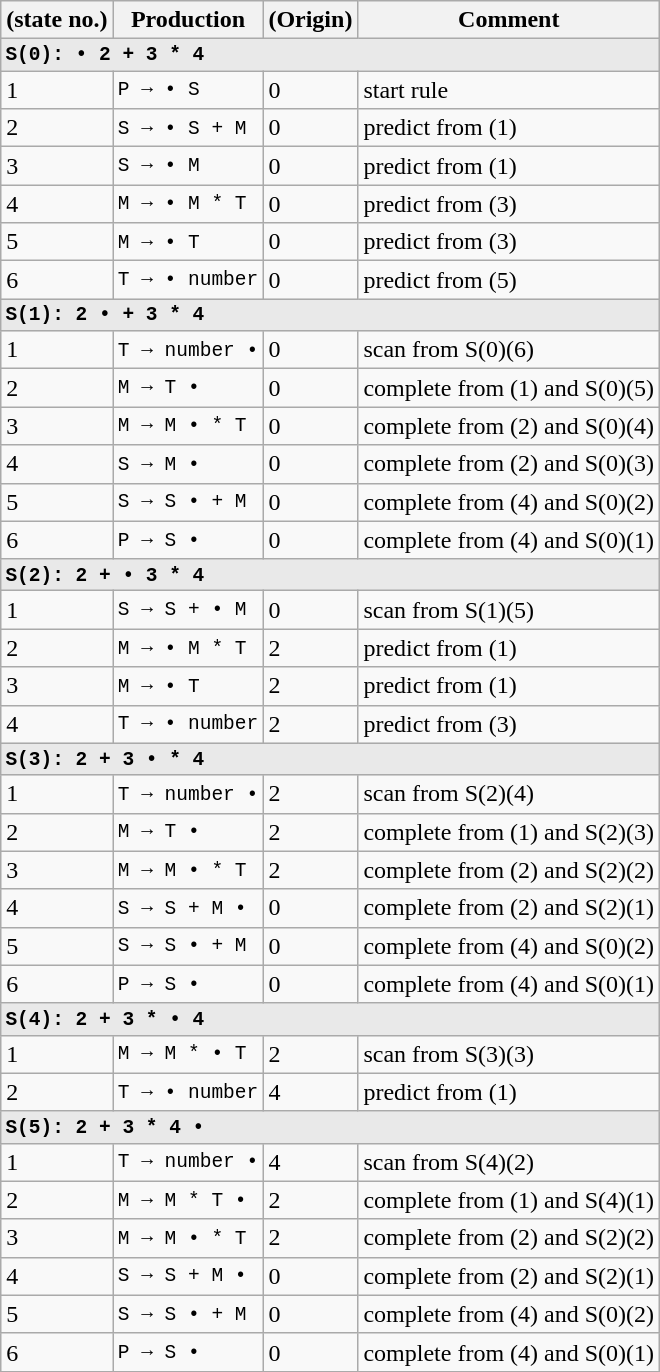<table class="wikitable">
<tr>
<th>(state no.)</th>
<th>Production</th>
<th>(Origin)</th>
<th>Comment</th>
</tr>
<tr ---------------------------------------->
<th scope="row" colspan="4" style="text-align:left; background:#e9e9e9;font-family:monospace">S(0): • 2 + 3 * 4</th>
</tr>
<tr>
<td>1</td>
<td style="font-family:monospace">P → • S</td>
<td>0</td>
<td>start rule</td>
</tr>
<tr>
<td>2</td>
<td style="font-family:monospace">S → • S + M</td>
<td>0</td>
<td>predict from (1)</td>
</tr>
<tr>
<td>3</td>
<td style="font-family:monospace">S → • M</td>
<td>0</td>
<td>predict from (1)</td>
</tr>
<tr>
<td>4</td>
<td style="font-family:monospace">M → • M * T</td>
<td>0</td>
<td>predict from (3)</td>
</tr>
<tr>
<td>5</td>
<td style="font-family:monospace">M → • T</td>
<td>0</td>
<td>predict from (3)</td>
</tr>
<tr>
<td>6</td>
<td style="font-family:monospace">T → • number</td>
<td>0</td>
<td>predict from (5)</td>
</tr>
<tr>
<th scope="row" colspan="4" style="text-align:left; background:#e9e9e9;font-family:monospace">S(1): 2 • + 3 * 4</th>
</tr>
<tr>
<td>1</td>
<td style="font-family:monospace">T → number •</td>
<td>0</td>
<td>scan from S(0)(6)</td>
</tr>
<tr>
<td>2</td>
<td style="font-family:monospace">M → T •</td>
<td>0</td>
<td>complete from (1) and S(0)(5)</td>
</tr>
<tr>
<td>3</td>
<td style="font-family:monospace">M → M • * T</td>
<td>0</td>
<td>complete from (2) and S(0)(4)</td>
</tr>
<tr>
<td>4</td>
<td style="font-family:monospace">S → M •</td>
<td>0</td>
<td>complete from (2) and S(0)(3)</td>
</tr>
<tr>
<td>5</td>
<td style="font-family:monospace">S → S • + M</td>
<td>0</td>
<td>complete from (4) and S(0)(2)</td>
</tr>
<tr>
<td>6</td>
<td style="font-family:monospace">P → S •</td>
<td>0</td>
<td>complete from (4) and S(0)(1)</td>
</tr>
<tr>
<th scope="row" colspan="4" style="text-align:left; background:#e9e9e9;font-family:monospace">S(2): 2 + • 3 * 4</th>
</tr>
<tr>
<td>1</td>
<td style="font-family:monospace">S → S + • M</td>
<td>0</td>
<td>scan from S(1)(5)</td>
</tr>
<tr>
<td>2</td>
<td style="font-family:monospace">M → • M * T</td>
<td>2</td>
<td>predict from (1)</td>
</tr>
<tr>
<td>3</td>
<td style="font-family:monospace">M → • T</td>
<td>2</td>
<td>predict from (1)</td>
</tr>
<tr>
<td>4</td>
<td style="font-family:monospace">T → • number</td>
<td>2</td>
<td>predict from (3)</td>
</tr>
<tr>
<th scope="row" colspan="4" style="text-align:left; background:#e9e9e9;font-family:monospace">S(3): 2 + 3 • * 4</th>
</tr>
<tr>
<td>1</td>
<td style="font-family:monospace">T → number •</td>
<td>2</td>
<td>scan from S(2)(4)</td>
</tr>
<tr>
<td>2</td>
<td style="font-family:monospace">M → T •</td>
<td>2</td>
<td>complete from (1) and S(2)(3)</td>
</tr>
<tr>
<td>3</td>
<td style="font-family:monospace">M → M • * T</td>
<td>2</td>
<td>complete from (2) and S(2)(2)</td>
</tr>
<tr>
<td>4</td>
<td style="font-family:monospace">S → S + M •</td>
<td>0</td>
<td>complete from (2) and S(2)(1)</td>
</tr>
<tr>
<td>5</td>
<td style="font-family:monospace">S → S • + M</td>
<td>0</td>
<td>complete from (4) and S(0)(2)</td>
</tr>
<tr>
<td>6</td>
<td style="font-family:monospace">P → S •</td>
<td>0</td>
<td>complete from (4) and S(0)(1)</td>
</tr>
<tr>
<th scope="row" colspan="4" style="text-align:left; background:#e9e9e9;font-family:monospace">S(4): 2 + 3 * • 4</th>
</tr>
<tr>
<td>1</td>
<td style="font-family:monospace">M → M * • T</td>
<td>2</td>
<td>scan from S(3)(3)</td>
</tr>
<tr>
<td>2</td>
<td style="font-family:monospace">T → • number</td>
<td>4</td>
<td>predict from (1)</td>
</tr>
<tr>
<th scope="row" colspan="4" style="text-align:left; background:#e9e9e9;font-family:monospace">S(5): 2 + 3 * 4 •</th>
</tr>
<tr>
<td>1</td>
<td style="font-family:monospace">T → number •</td>
<td>4</td>
<td>scan from S(4)(2)</td>
</tr>
<tr>
<td>2</td>
<td style="font-family:monospace">M → M * T •</td>
<td>2</td>
<td>complete from (1) and S(4)(1)</td>
</tr>
<tr>
<td>3</td>
<td style="font-family:monospace">M → M • * T</td>
<td>2</td>
<td>complete from (2) and S(2)(2)</td>
</tr>
<tr>
<td>4</td>
<td style="font-family:monospace">S → S + M •</td>
<td>0</td>
<td>complete from (2) and S(2)(1)</td>
</tr>
<tr>
<td>5</td>
<td style="font-family:monospace">S → S • + M</td>
<td>0</td>
<td>complete from (4) and S(0)(2)</td>
</tr>
<tr>
<td>6</td>
<td style="font-family:monospace">P → S •</td>
<td>0</td>
<td>complete from (4) and S(0)(1)</td>
</tr>
<tr>
</tr>
</table>
